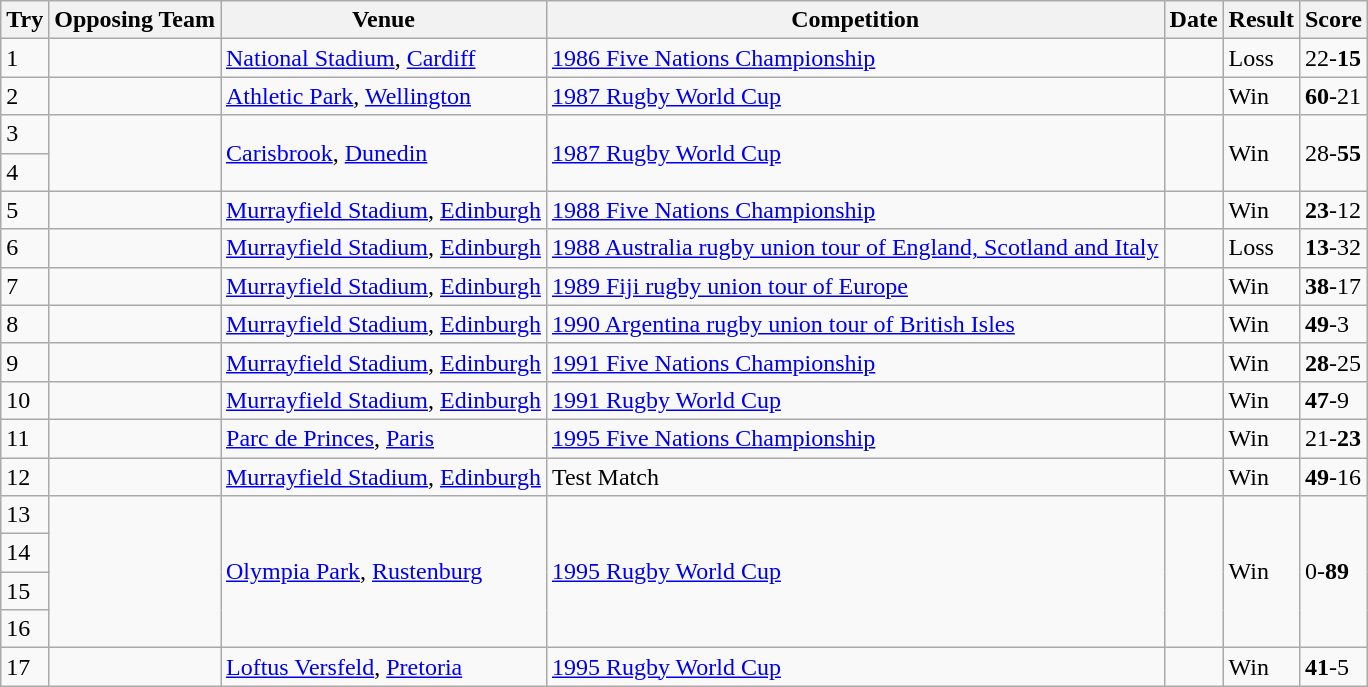<table class="wikitable" style="font-size":100%>
<tr>
<th>Try</th>
<th>Opposing Team</th>
<th>Venue</th>
<th>Competition</th>
<th>Date</th>
<th>Result</th>
<th>Score</th>
</tr>
<tr>
<td>1</td>
<td></td>
<td><a href='#'>National Stadium</a>, <a href='#'>Cardiff</a></td>
<td><a href='#'>1986 Five Nations Championship</a></td>
<td></td>
<td>Loss</td>
<td>22-<strong>15</strong></td>
</tr>
<tr>
<td>2</td>
<td></td>
<td><a href='#'>Athletic Park</a>, <a href='#'>Wellington</a></td>
<td><a href='#'>1987 Rugby World Cup</a></td>
<td></td>
<td>Win</td>
<td><strong>60</strong>-21</td>
</tr>
<tr>
<td>3</td>
<td rowspan=2></td>
<td rowspan=2><a href='#'>Carisbrook</a>, <a href='#'>Dunedin</a></td>
<td rowspan=2><a href='#'>1987 Rugby World Cup</a></td>
<td rowspan=2></td>
<td rowspan=2>Win</td>
<td rowspan=2>28-<strong>55</strong></td>
</tr>
<tr>
<td>4</td>
</tr>
<tr>
<td>5</td>
<td></td>
<td><a href='#'>Murrayfield Stadium</a>, <a href='#'>Edinburgh</a></td>
<td><a href='#'>1988 Five Nations Championship</a></td>
<td></td>
<td>Win</td>
<td><strong>23</strong>-12</td>
</tr>
<tr>
<td>6</td>
<td></td>
<td><a href='#'>Murrayfield Stadium</a>, <a href='#'>Edinburgh</a></td>
<td><a href='#'>1988 Australia rugby union tour of England, Scotland and Italy</a></td>
<td></td>
<td>Loss</td>
<td><strong>13</strong>-32</td>
</tr>
<tr>
<td>7</td>
<td></td>
<td><a href='#'>Murrayfield Stadium</a>, <a href='#'>Edinburgh</a></td>
<td><a href='#'>1989 Fiji rugby union tour of Europe</a></td>
<td></td>
<td>Win</td>
<td><strong>38</strong>-17</td>
</tr>
<tr>
<td>8</td>
<td></td>
<td><a href='#'>Murrayfield Stadium</a>, <a href='#'>Edinburgh</a></td>
<td><a href='#'>1990 Argentina rugby union tour of British Isles</a></td>
<td></td>
<td>Win</td>
<td><strong>49</strong>-3</td>
</tr>
<tr>
<td>9</td>
<td></td>
<td><a href='#'>Murrayfield Stadium</a>, <a href='#'>Edinburgh</a></td>
<td><a href='#'>1991 Five Nations Championship</a></td>
<td></td>
<td>Win</td>
<td><strong>28</strong>-25</td>
</tr>
<tr>
<td>10</td>
<td></td>
<td><a href='#'>Murrayfield Stadium</a>, <a href='#'>Edinburgh</a></td>
<td><a href='#'>1991 Rugby World Cup</a></td>
<td></td>
<td>Win</td>
<td><strong>47</strong>-9</td>
</tr>
<tr>
<td>11</td>
<td></td>
<td><a href='#'>Parc de Princes</a>, <a href='#'>Paris</a></td>
<td><a href='#'>1995 Five Nations Championship</a></td>
<td></td>
<td>Win</td>
<td>21-<strong>23</strong></td>
</tr>
<tr>
<td>12</td>
<td></td>
<td><a href='#'>Murrayfield Stadium</a>, <a href='#'>Edinburgh</a></td>
<td>Test Match</td>
<td></td>
<td>Win</td>
<td><strong>49</strong>-16</td>
</tr>
<tr>
<td>13</td>
<td rowspan=4></td>
<td rowspan=4><a href='#'>Olympia Park</a>, <a href='#'>Rustenburg</a></td>
<td rowspan=4><a href='#'>1995 Rugby World Cup</a></td>
<td rowspan=4></td>
<td rowspan=4>Win</td>
<td rowspan=4>0-<strong>89</strong></td>
</tr>
<tr>
<td>14</td>
</tr>
<tr>
<td>15</td>
</tr>
<tr>
<td>16</td>
</tr>
<tr>
<td>17</td>
<td></td>
<td><a href='#'>Loftus Versfeld</a>, <a href='#'>Pretoria</a></td>
<td><a href='#'>1995 Rugby World Cup</a></td>
<td></td>
<td>Win</td>
<td><strong>41</strong>-5</td>
</tr>
</table>
